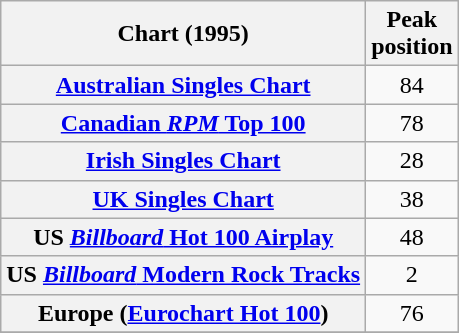<table class="wikitable sortable plainrowheaders" style="text-align:center">
<tr>
<th scope="col">Chart (1995)</th>
<th scope="col">Peak<br>position</th>
</tr>
<tr>
<th scope="row"><a href='#'>Australian Singles Chart</a></th>
<td style="text-align:center;">84</td>
</tr>
<tr>
<th scope="row"><a href='#'>Canadian <em>RPM</em> Top 100</a></th>
<td style="text-align:center;">78</td>
</tr>
<tr>
<th scope="row"><a href='#'>Irish Singles Chart</a></th>
<td style="text-align:center;">28</td>
</tr>
<tr>
<th scope="row"><a href='#'>UK Singles Chart</a></th>
<td style="text-align:center;">38</td>
</tr>
<tr>
<th scope="row">US <a href='#'><em>Billboard</em> Hot 100 Airplay</a></th>
<td style="text-align:center;">48</td>
</tr>
<tr>
<th scope="row">US <a href='#'><em>Billboard</em> Modern Rock Tracks</a></th>
<td style="text-align:center;">2</td>
</tr>
<tr>
<th scope="row">Europe (<a href='#'>Eurochart Hot 100</a>)</th>
<td style="text-align:center;">76</td>
</tr>
<tr>
</tr>
</table>
